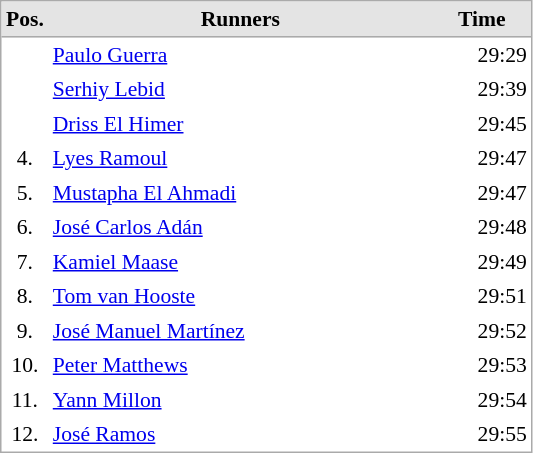<table cellspacing="0" cellpadding="3" style="border:1px solid #AAAAAA;font-size:90%">
<tr bgcolor="#E4E4E4">
<th style="border-bottom:1px solid #AAAAAA" width=10>Pos.</th>
<th style="border-bottom:1px solid #AAAAAA" width=250>Runners</th>
<th style="border-bottom:1px solid #AAAAAA" width=60>Time</th>
</tr>
<tr align="center">
<td align="center"></td>
<td align="left"> <a href='#'>Paulo Guerra</a></td>
<td align="right">29:29</td>
</tr>
<tr align="center">
<td align="center"></td>
<td align="left"> <a href='#'>Serhiy Lebid</a></td>
<td align="right">29:39</td>
</tr>
<tr align="center">
<td align="center"></td>
<td align="left"> <a href='#'>Driss El Himer</a></td>
<td align="right">29:45</td>
</tr>
<tr align="center">
<td align="center">4.</td>
<td align="left"> <a href='#'>Lyes Ramoul</a></td>
<td align="right">29:47</td>
</tr>
<tr align="center">
<td align="center">5.</td>
<td align="left"> <a href='#'>Mustapha El Ahmadi</a></td>
<td align="right">29:47</td>
</tr>
<tr align="center">
<td align="center">6.</td>
<td align="left"> <a href='#'>José Carlos Adán</a></td>
<td align="right">29:48</td>
</tr>
<tr align="center">
<td align="center">7.</td>
<td align="left"> <a href='#'>Kamiel Maase</a></td>
<td align="right">29:49</td>
</tr>
<tr align="center">
<td align="center">8.</td>
<td align="left"> <a href='#'>Tom van Hooste</a></td>
<td align="right">29:51</td>
</tr>
<tr align="center">
<td align="center">9.</td>
<td align="left"> <a href='#'>José Manuel Martínez</a></td>
<td align="right">29:52</td>
</tr>
<tr align="center">
<td align="center">10.</td>
<td align="left"> <a href='#'>Peter Matthews</a></td>
<td align="right">29:53</td>
</tr>
<tr align="center">
<td align="center">11.</td>
<td align="left"> <a href='#'>Yann Millon</a></td>
<td align="right">29:54</td>
</tr>
<tr align="center">
<td align="center">12.</td>
<td align="left"> <a href='#'>José Ramos</a></td>
<td align="right">29:55</td>
</tr>
</table>
